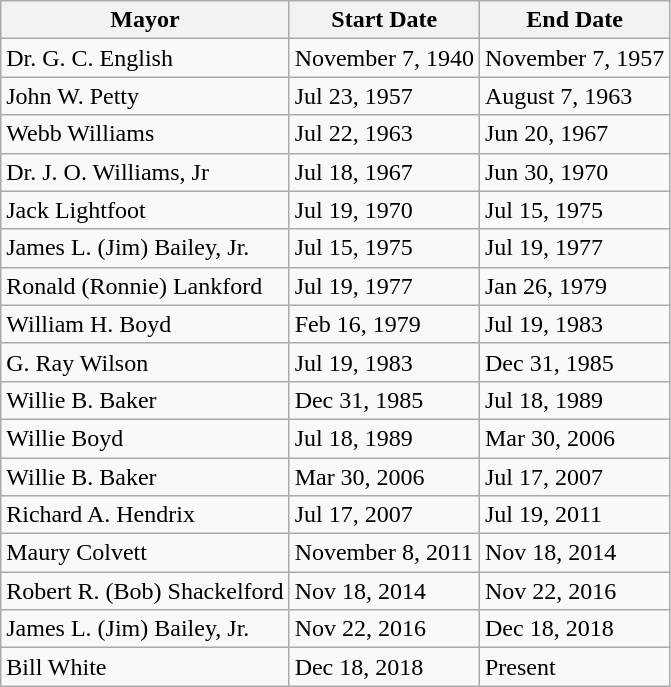<table class="wikitable sortable">
<tr>
<th>Mayor</th>
<th>Start Date</th>
<th>End Date</th>
</tr>
<tr>
<td>Dr. G. C. English</td>
<td>November 7, 1940</td>
<td>November 7, 1957</td>
</tr>
<tr>
<td>John W. Petty</td>
<td>Jul 23, 1957</td>
<td>August 7, 1963</td>
</tr>
<tr>
<td>Webb Williams</td>
<td>Jul 22, 1963</td>
<td>Jun 20, 1967</td>
</tr>
<tr>
<td>Dr. J. O. Williams, Jr</td>
<td>Jul 18, 1967</td>
<td>Jun 30, 1970</td>
</tr>
<tr>
<td>Jack Lightfoot</td>
<td>Jul 19, 1970</td>
<td>Jul 15, 1975</td>
</tr>
<tr>
<td>James L. (Jim) Bailey, Jr.</td>
<td>Jul 15, 1975</td>
<td>Jul 19, 1977</td>
</tr>
<tr>
<td>Ronald (Ronnie) Lankford</td>
<td>Jul 19, 1977</td>
<td>Jan 26, 1979</td>
</tr>
<tr>
<td>William H. Boyd</td>
<td>Feb 16, 1979</td>
<td>Jul 19, 1983</td>
</tr>
<tr>
<td>G. Ray Wilson</td>
<td>Jul 19, 1983</td>
<td>Dec 31, 1985</td>
</tr>
<tr>
<td>Willie B. Baker </td>
<td>Dec 31, 1985</td>
<td>Jul 18, 1989</td>
</tr>
<tr>
<td>Willie Boyd </td>
<td>Jul 18, 1989</td>
<td>Mar 30, 2006</td>
</tr>
<tr>
<td>Willie B. Baker</td>
<td>Mar 30, 2006</td>
<td>Jul 17, 2007</td>
</tr>
<tr>
<td>Richard A. Hendrix</td>
<td>Jul 17, 2007</td>
<td>Jul 19, 2011</td>
</tr>
<tr>
<td>Maury Colvett</td>
<td>November 8, 2011</td>
<td>Nov 18, 2014</td>
</tr>
<tr>
<td>Robert R. (Bob) Shackelford</td>
<td>Nov 18, 2014</td>
<td>Nov 22, 2016</td>
</tr>
<tr>
<td>James L. (Jim) Bailey, Jr.</td>
<td>Nov 22, 2016</td>
<td>Dec 18, 2018</td>
</tr>
<tr>
<td>Bill White</td>
<td>Dec 18, 2018</td>
<td>Present</td>
</tr>
</table>
